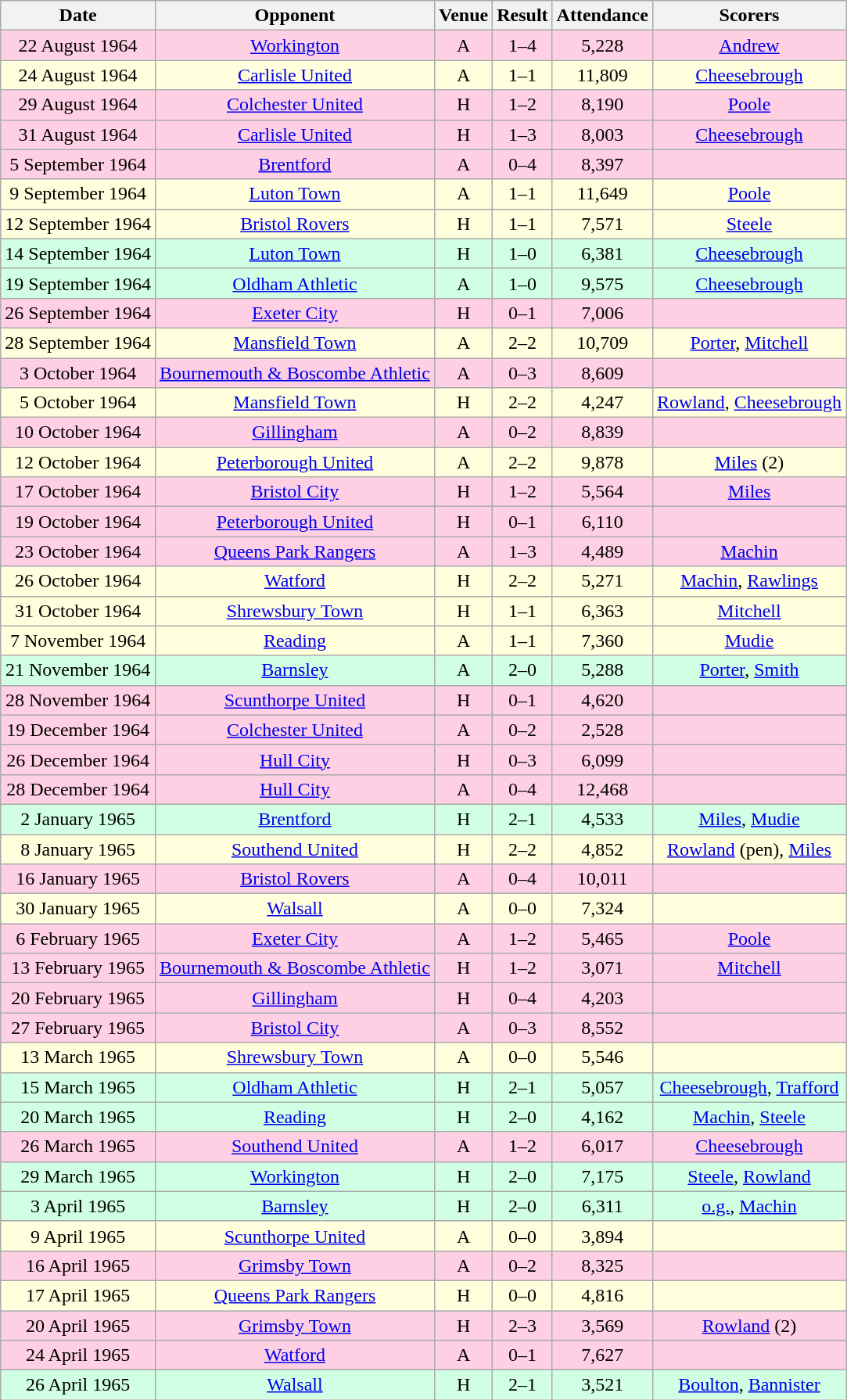<table class="wikitable sortable" style="font-size:100%; text-align:center">
<tr>
<th>Date</th>
<th>Opponent</th>
<th>Venue</th>
<th>Result</th>
<th>Attendance</th>
<th>Scorers</th>
</tr>
<tr style="background-color: #ffd0e3;">
<td>22 August 1964</td>
<td><a href='#'>Workington</a></td>
<td>A</td>
<td>1–4</td>
<td>5,228</td>
<td><a href='#'>Andrew</a></td>
</tr>
<tr style="background-color: #ffffdd;">
<td>24 August 1964</td>
<td><a href='#'>Carlisle United</a></td>
<td>A</td>
<td>1–1</td>
<td>11,809</td>
<td><a href='#'>Cheesebrough</a></td>
</tr>
<tr style="background-color: #ffd0e3;">
<td>29 August 1964</td>
<td><a href='#'>Colchester United</a></td>
<td>H</td>
<td>1–2</td>
<td>8,190</td>
<td><a href='#'>Poole</a></td>
</tr>
<tr style="background-color: #ffd0e3;">
<td>31 August 1964</td>
<td><a href='#'>Carlisle United</a></td>
<td>H</td>
<td>1–3</td>
<td>8,003</td>
<td><a href='#'>Cheesebrough</a></td>
</tr>
<tr style="background-color: #ffd0e3;">
<td>5 September 1964</td>
<td><a href='#'>Brentford</a></td>
<td>A</td>
<td>0–4</td>
<td>8,397</td>
<td></td>
</tr>
<tr style="background-color: #ffffdd;">
<td>9 September 1964</td>
<td><a href='#'>Luton Town</a></td>
<td>A</td>
<td>1–1</td>
<td>11,649</td>
<td><a href='#'>Poole</a></td>
</tr>
<tr style="background-color: #ffffdd;">
<td>12 September 1964</td>
<td><a href='#'>Bristol Rovers</a></td>
<td>H</td>
<td>1–1</td>
<td>7,571</td>
<td><a href='#'>Steele</a></td>
</tr>
<tr style="background-color: #d0ffe3;">
<td>14 September 1964</td>
<td><a href='#'>Luton Town</a></td>
<td>H</td>
<td>1–0</td>
<td>6,381</td>
<td><a href='#'>Cheesebrough</a></td>
</tr>
<tr style="background-color: #d0ffe3;">
<td>19 September 1964</td>
<td><a href='#'>Oldham Athletic</a></td>
<td>A</td>
<td>1–0</td>
<td>9,575</td>
<td><a href='#'>Cheesebrough</a></td>
</tr>
<tr style="background-color: #ffd0e3;">
<td>26 September 1964</td>
<td><a href='#'>Exeter City</a></td>
<td>H</td>
<td>0–1</td>
<td>7,006</td>
<td></td>
</tr>
<tr style="background-color: #ffffdd;">
<td>28 September 1964</td>
<td><a href='#'>Mansfield Town</a></td>
<td>A</td>
<td>2–2</td>
<td>10,709</td>
<td><a href='#'>Porter</a>, <a href='#'>Mitchell</a></td>
</tr>
<tr style="background-color: #ffd0e3;">
<td>3 October 1964</td>
<td><a href='#'>Bournemouth & Boscombe Athletic</a></td>
<td>A</td>
<td>0–3</td>
<td>8,609</td>
<td></td>
</tr>
<tr style="background-color: #ffffdd;">
<td>5 October 1964</td>
<td><a href='#'>Mansfield Town</a></td>
<td>H</td>
<td>2–2</td>
<td>4,247</td>
<td><a href='#'>Rowland</a>, <a href='#'>Cheesebrough</a></td>
</tr>
<tr style="background-color: #ffd0e3;">
<td>10 October 1964</td>
<td><a href='#'>Gillingham</a></td>
<td>A</td>
<td>0–2</td>
<td>8,839</td>
<td></td>
</tr>
<tr style="background-color: #ffffdd;">
<td>12 October 1964</td>
<td><a href='#'>Peterborough United</a></td>
<td>A</td>
<td>2–2</td>
<td>9,878</td>
<td><a href='#'>Miles</a> (2)</td>
</tr>
<tr style="background-color: #ffd0e3;">
<td>17 October 1964</td>
<td><a href='#'>Bristol City</a></td>
<td>H</td>
<td>1–2</td>
<td>5,564</td>
<td><a href='#'>Miles</a></td>
</tr>
<tr style="background-color: #ffd0e3;">
<td>19 October 1964</td>
<td><a href='#'>Peterborough United</a></td>
<td>H</td>
<td>0–1</td>
<td>6,110</td>
<td></td>
</tr>
<tr style="background-color: #ffd0e3;">
<td>23 October 1964</td>
<td><a href='#'>Queens Park Rangers</a></td>
<td>A</td>
<td>1–3</td>
<td>4,489</td>
<td><a href='#'>Machin</a></td>
</tr>
<tr style="background-color: #ffffdd;">
<td>26 October 1964</td>
<td><a href='#'>Watford</a></td>
<td>H</td>
<td>2–2</td>
<td>5,271</td>
<td><a href='#'>Machin</a>, <a href='#'>Rawlings</a></td>
</tr>
<tr style="background-color: #ffffdd;">
<td>31 October 1964</td>
<td><a href='#'>Shrewsbury Town</a></td>
<td>H</td>
<td>1–1</td>
<td>6,363</td>
<td><a href='#'>Mitchell</a></td>
</tr>
<tr style="background-color: #ffffdd;">
<td>7 November 1964</td>
<td><a href='#'>Reading</a></td>
<td>A</td>
<td>1–1</td>
<td>7,360</td>
<td><a href='#'>Mudie</a></td>
</tr>
<tr style="background-color: #d0ffe3;">
<td>21 November 1964</td>
<td><a href='#'>Barnsley</a></td>
<td>A</td>
<td>2–0</td>
<td>5,288</td>
<td><a href='#'>Porter</a>, <a href='#'>Smith</a></td>
</tr>
<tr style="background-color: #ffd0e3;">
<td>28 November 1964</td>
<td><a href='#'>Scunthorpe United</a></td>
<td>H</td>
<td>0–1</td>
<td>4,620</td>
<td></td>
</tr>
<tr style="background-color: #ffd0e3;">
<td>19 December 1964</td>
<td><a href='#'>Colchester United</a></td>
<td>A</td>
<td>0–2</td>
<td>2,528</td>
<td></td>
</tr>
<tr style="background-color: #ffd0e3;">
<td>26 December 1964</td>
<td><a href='#'>Hull City</a></td>
<td>H</td>
<td>0–3</td>
<td>6,099</td>
<td></td>
</tr>
<tr style="background-color: #ffd0e3;">
<td>28 December 1964</td>
<td><a href='#'>Hull City</a></td>
<td>A</td>
<td>0–4</td>
<td>12,468</td>
<td></td>
</tr>
<tr style="background-color: #d0ffe3;">
<td>2 January 1965</td>
<td><a href='#'>Brentford</a></td>
<td>H</td>
<td>2–1</td>
<td>4,533</td>
<td><a href='#'>Miles</a>, <a href='#'>Mudie</a></td>
</tr>
<tr style="background-color: #ffffdd;">
<td>8 January 1965</td>
<td><a href='#'>Southend United</a></td>
<td>H</td>
<td>2–2</td>
<td>4,852</td>
<td><a href='#'>Rowland</a> (pen), <a href='#'>Miles</a></td>
</tr>
<tr style="background-color: #ffd0e3;">
<td>16 January 1965</td>
<td><a href='#'>Bristol Rovers</a></td>
<td>A</td>
<td>0–4</td>
<td>10,011</td>
<td></td>
</tr>
<tr style="background-color: #ffffdd;">
<td>30 January 1965</td>
<td><a href='#'>Walsall</a></td>
<td>A</td>
<td>0–0</td>
<td>7,324</td>
<td></td>
</tr>
<tr style="background-color: #ffd0e3;">
<td>6 February 1965</td>
<td><a href='#'>Exeter City</a></td>
<td>A</td>
<td>1–2</td>
<td>5,465</td>
<td><a href='#'>Poole</a></td>
</tr>
<tr style="background-color: #ffd0e3;">
<td>13 February 1965</td>
<td><a href='#'>Bournemouth & Boscombe Athletic</a></td>
<td>H</td>
<td>1–2</td>
<td>3,071</td>
<td><a href='#'>Mitchell</a></td>
</tr>
<tr style="background-color: #ffd0e3;">
<td>20 February 1965</td>
<td><a href='#'>Gillingham</a></td>
<td>H</td>
<td>0–4</td>
<td>4,203</td>
<td></td>
</tr>
<tr style="background-color: #ffd0e3;">
<td>27 February 1965</td>
<td><a href='#'>Bristol City</a></td>
<td>A</td>
<td>0–3</td>
<td>8,552</td>
<td></td>
</tr>
<tr style="background-color: #ffffdd;">
<td>13 March 1965</td>
<td><a href='#'>Shrewsbury Town</a></td>
<td>A</td>
<td>0–0</td>
<td>5,546</td>
<td></td>
</tr>
<tr style="background-color: #d0ffe3;">
<td>15 March 1965</td>
<td><a href='#'>Oldham Athletic</a></td>
<td>H</td>
<td>2–1</td>
<td>5,057</td>
<td><a href='#'>Cheesebrough</a>, <a href='#'>Trafford</a></td>
</tr>
<tr style="background-color: #d0ffe3;">
<td>20 March 1965</td>
<td><a href='#'>Reading</a></td>
<td>H</td>
<td>2–0</td>
<td>4,162</td>
<td><a href='#'>Machin</a>, <a href='#'>Steele</a></td>
</tr>
<tr style="background-color: #ffd0e3;">
<td>26 March 1965</td>
<td><a href='#'>Southend United</a></td>
<td>A</td>
<td>1–2</td>
<td>6,017</td>
<td><a href='#'>Cheesebrough</a></td>
</tr>
<tr style="background-color: #d0ffe3;">
<td>29 March 1965</td>
<td><a href='#'>Workington</a></td>
<td>H</td>
<td>2–0</td>
<td>7,175</td>
<td><a href='#'>Steele</a>, <a href='#'>Rowland</a></td>
</tr>
<tr style="background-color: #d0ffe3;">
<td>3 April 1965</td>
<td><a href='#'>Barnsley</a></td>
<td>H</td>
<td>2–0</td>
<td>6,311</td>
<td><a href='#'>o.g.</a>, <a href='#'>Machin</a></td>
</tr>
<tr style="background-color: #ffffdd;">
<td>9 April 1965</td>
<td><a href='#'>Scunthorpe United</a></td>
<td>A</td>
<td>0–0</td>
<td>3,894</td>
<td></td>
</tr>
<tr style="background-color: #ffd0e3;">
<td>16 April 1965</td>
<td><a href='#'>Grimsby Town</a></td>
<td>A</td>
<td>0–2</td>
<td>8,325</td>
<td></td>
</tr>
<tr style="background-color: #ffffdd;">
<td>17 April 1965</td>
<td><a href='#'>Queens Park Rangers</a></td>
<td>H</td>
<td>0–0</td>
<td>4,816</td>
<td></td>
</tr>
<tr style="background-color: #ffd0e3;">
<td>20 April 1965</td>
<td><a href='#'>Grimsby Town</a></td>
<td>H</td>
<td>2–3</td>
<td>3,569</td>
<td><a href='#'>Rowland</a> (2)</td>
</tr>
<tr style="background-color: #ffd0e3;">
<td>24 April 1965</td>
<td><a href='#'>Watford</a></td>
<td>A</td>
<td>0–1</td>
<td>7,627</td>
<td></td>
</tr>
<tr style="background-color: #d0ffe3;">
<td>26 April 1965</td>
<td><a href='#'>Walsall</a></td>
<td>H</td>
<td>2–1</td>
<td>3,521</td>
<td><a href='#'>Boulton</a>, <a href='#'>Bannister</a></td>
</tr>
</table>
